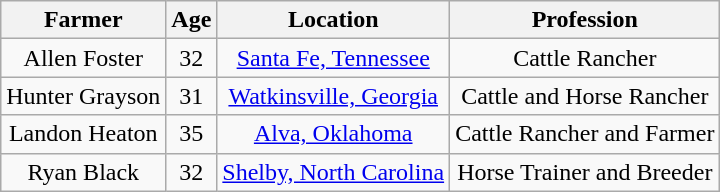<table class="wikitable sortable" style="text-align:center; ">
<tr>
<th>Farmer</th>
<th>Age</th>
<th>Location</th>
<th>Profession</th>
</tr>
<tr>
<td>Allen Foster</td>
<td>32</td>
<td><a href='#'>Santa Fe, Tennessee</a></td>
<td>Cattle Rancher</td>
</tr>
<tr>
<td>Hunter Grayson</td>
<td>31</td>
<td><a href='#'>Watkinsville, Georgia</a></td>
<td>Cattle and Horse Rancher</td>
</tr>
<tr>
<td>Landon Heaton</td>
<td>35</td>
<td><a href='#'>Alva, Oklahoma</a></td>
<td>Cattle Rancher and Farmer</td>
</tr>
<tr>
<td>Ryan Black</td>
<td>32</td>
<td><a href='#'>Shelby, North Carolina</a></td>
<td>Horse Trainer and Breeder</td>
</tr>
</table>
